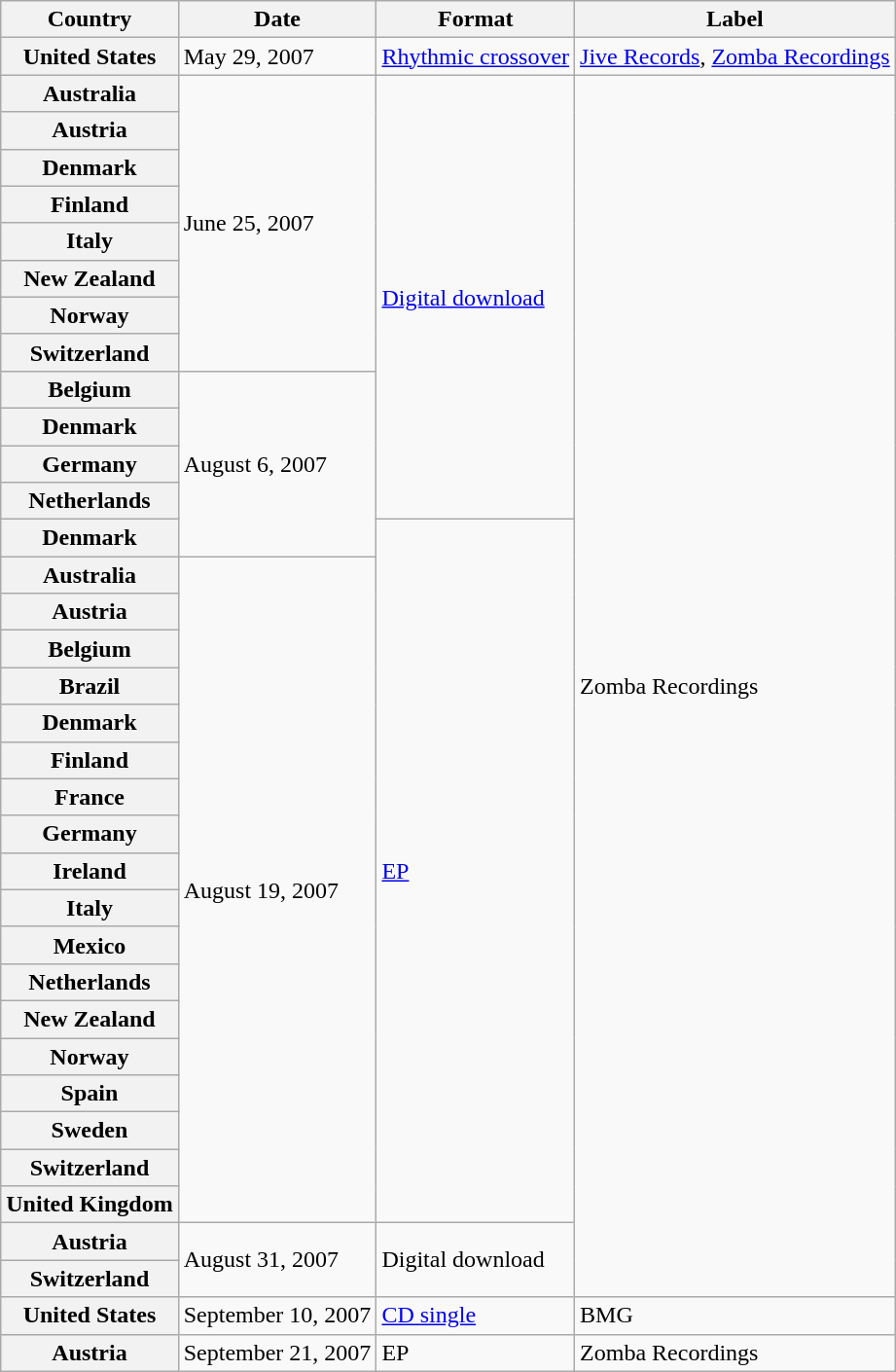<table class="wikitable plainrowheaders">
<tr>
<th scope="col">Country</th>
<th scope="col">Date</th>
<th scope="col">Format</th>
<th scope="col">Label</th>
</tr>
<tr>
<th scope="row">United States</th>
<td>May 29, 2007</td>
<td><a href='#'>Rhythmic crossover</a></td>
<td><a href='#'>Jive Records</a>, <a href='#'>Zomba Recordings</a></td>
</tr>
<tr>
<th scope="row">Australia</th>
<td rowspan="8">June 25, 2007</td>
<td rowspan="12"><a href='#'>Digital download</a></td>
<td rowspan="33">Zomba Recordings</td>
</tr>
<tr>
<th scope="row">Austria</th>
</tr>
<tr>
<th scope="row">Denmark</th>
</tr>
<tr>
<th scope="row">Finland</th>
</tr>
<tr>
<th scope="row">Italy</th>
</tr>
<tr>
<th scope="row">New Zealand</th>
</tr>
<tr>
<th scope="row">Norway</th>
</tr>
<tr>
<th scope="row">Switzerland</th>
</tr>
<tr>
<th scope="row">Belgium</th>
<td rowspan="5">August 6, 2007</td>
</tr>
<tr>
<th scope="row">Denmark</th>
</tr>
<tr>
<th scope="row">Germany</th>
</tr>
<tr>
<th scope="row">Netherlands</th>
</tr>
<tr>
<th scope="row">Denmark</th>
<td rowspan="19"><a href='#'>EP</a></td>
</tr>
<tr>
<th scope="row">Australia</th>
<td rowspan="18">August 19, 2007</td>
</tr>
<tr>
<th scope="row">Austria</th>
</tr>
<tr>
<th scope="row">Belgium</th>
</tr>
<tr>
<th scope="row">Brazil</th>
</tr>
<tr>
<th scope="row">Denmark</th>
</tr>
<tr>
<th scope="row">Finland</th>
</tr>
<tr>
<th scope="row">France</th>
</tr>
<tr>
<th scope="row">Germany</th>
</tr>
<tr>
<th scope="row">Ireland</th>
</tr>
<tr>
<th scope="row">Italy</th>
</tr>
<tr>
<th scope="row">Mexico</th>
</tr>
<tr>
<th scope="row">Netherlands</th>
</tr>
<tr>
<th scope="row">New Zealand</th>
</tr>
<tr>
<th scope="row">Norway</th>
</tr>
<tr>
<th scope="row">Spain</th>
</tr>
<tr>
<th scope="row">Sweden</th>
</tr>
<tr>
<th scope="row">Switzerland</th>
</tr>
<tr>
<th scope="row">United Kingdom</th>
</tr>
<tr>
<th scope="row">Austria</th>
<td rowspan="2">August 31, 2007</td>
<td rowspan="2">Digital download</td>
</tr>
<tr>
<th scope="row">Switzerland</th>
</tr>
<tr>
<th scope="row">United States</th>
<td>September 10, 2007</td>
<td><a href='#'>CD single</a></td>
<td>BMG</td>
</tr>
<tr>
<th scope="row">Austria</th>
<td>September 21, 2007</td>
<td>EP</td>
<td>Zomba Recordings</td>
</tr>
</table>
